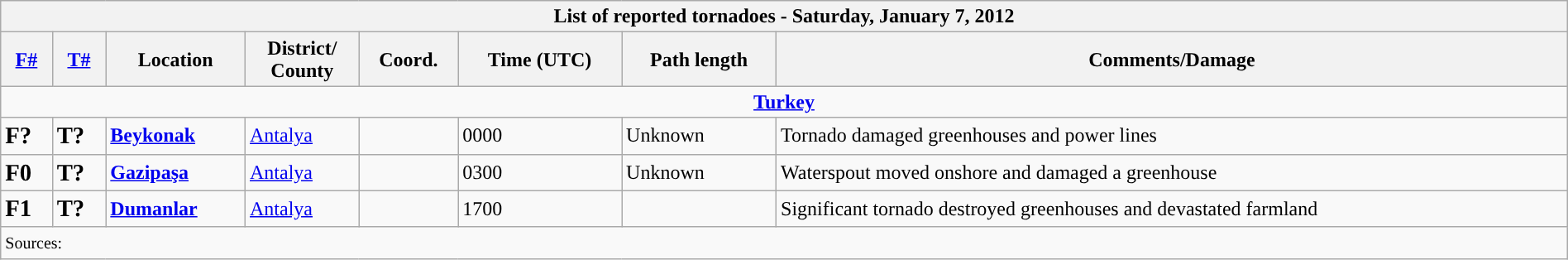<table class="wikitable collapsible" width="100%">
<tr>
<th colspan="8">List of reported tornadoes - Saturday, January 7, 2012</th>
</tr>
<tr>
<th><a href='#'>F#</a></th>
<th><a href='#'>T#</a></th>
<th>Location</th>
<th>District/<br>County</th>
<th>Coord.</th>
<th>Time (UTC)</th>
<th>Path length</th>
<th>Comments/Damage</th>
</tr>
<tr>
<td colspan="8" align=center><strong><a href='#'>Turkey</a></strong></td>
</tr>
<tr>
<td><big><strong>F?</strong></big></td>
<td><big><strong>T?</strong></big></td>
<td><strong><a href='#'>Beykonak</a></strong></td>
<td><a href='#'>Antalya</a></td>
<td></td>
<td>0000</td>
<td>Unknown</td>
<td>Tornado damaged greenhouses and power lines</td>
</tr>
<tr>
<td><big><strong>F0</strong></big></td>
<td><big><strong>T?</strong></big></td>
<td><strong><a href='#'>Gazipaşa</a></strong></td>
<td><a href='#'>Antalya</a></td>
<td></td>
<td>0300</td>
<td>Unknown</td>
<td>Waterspout moved onshore and damaged a greenhouse</td>
</tr>
<tr>
<td><big><strong>F1</strong></big></td>
<td><big><strong>T?</strong></big></td>
<td><strong><a href='#'>Dumanlar</a></strong></td>
<td><a href='#'>Antalya</a></td>
<td></td>
<td>1700</td>
<td></td>
<td>Significant tornado destroyed greenhouses and devastated farmland</td>
</tr>
<tr>
<td colspan="8"><small>Sources:  </small></td>
</tr>
</table>
